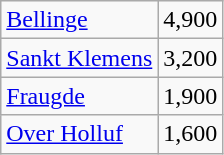<table class="wikitable" style="float:left; margin-right:1em">
<tr>
<td><a href='#'>Bellinge</a></td>
<td align="center">4,900</td>
</tr>
<tr>
<td><a href='#'>Sankt Klemens</a></td>
<td align="center">3,200</td>
</tr>
<tr>
<td><a href='#'>Fraugde</a></td>
<td align="center">1,900</td>
</tr>
<tr>
<td><a href='#'>Over Holluf</a></td>
<td align="center">1,600</td>
</tr>
</table>
